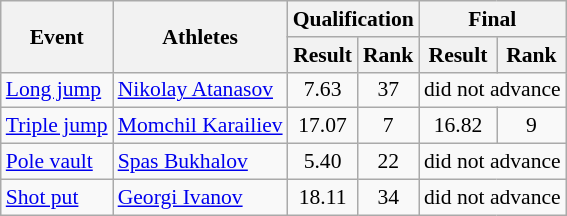<table class="wikitable" border="1" style="font-size:90%">
<tr>
<th rowspan="2">Event</th>
<th rowspan="2">Athletes</th>
<th colspan="2">Qualification</th>
<th colspan="2">Final</th>
</tr>
<tr>
<th>Result</th>
<th>Rank</th>
<th>Result</th>
<th>Rank</th>
</tr>
<tr>
<td><a href='#'>Long jump</a></td>
<td><a href='#'>Nikolay Atanasov</a></td>
<td align=center>7.63</td>
<td align=center>37</td>
<td align=center colspan=2>did not advance</td>
</tr>
<tr>
<td><a href='#'>Triple jump</a></td>
<td><a href='#'>Momchil Karailiev</a></td>
<td align=center>17.07</td>
<td align=center>7</td>
<td align=center>16.82</td>
<td align=center>9</td>
</tr>
<tr>
<td><a href='#'>Pole vault</a></td>
<td><a href='#'>Spas Bukhalov</a></td>
<td align=center>5.40</td>
<td align=center>22</td>
<td align=center colspan=2>did not advance</td>
</tr>
<tr>
<td><a href='#'>Shot put</a></td>
<td><a href='#'>Georgi Ivanov</a></td>
<td align=center>18.11</td>
<td align=center>34</td>
<td align=center colspan=2>did not advance</td>
</tr>
</table>
